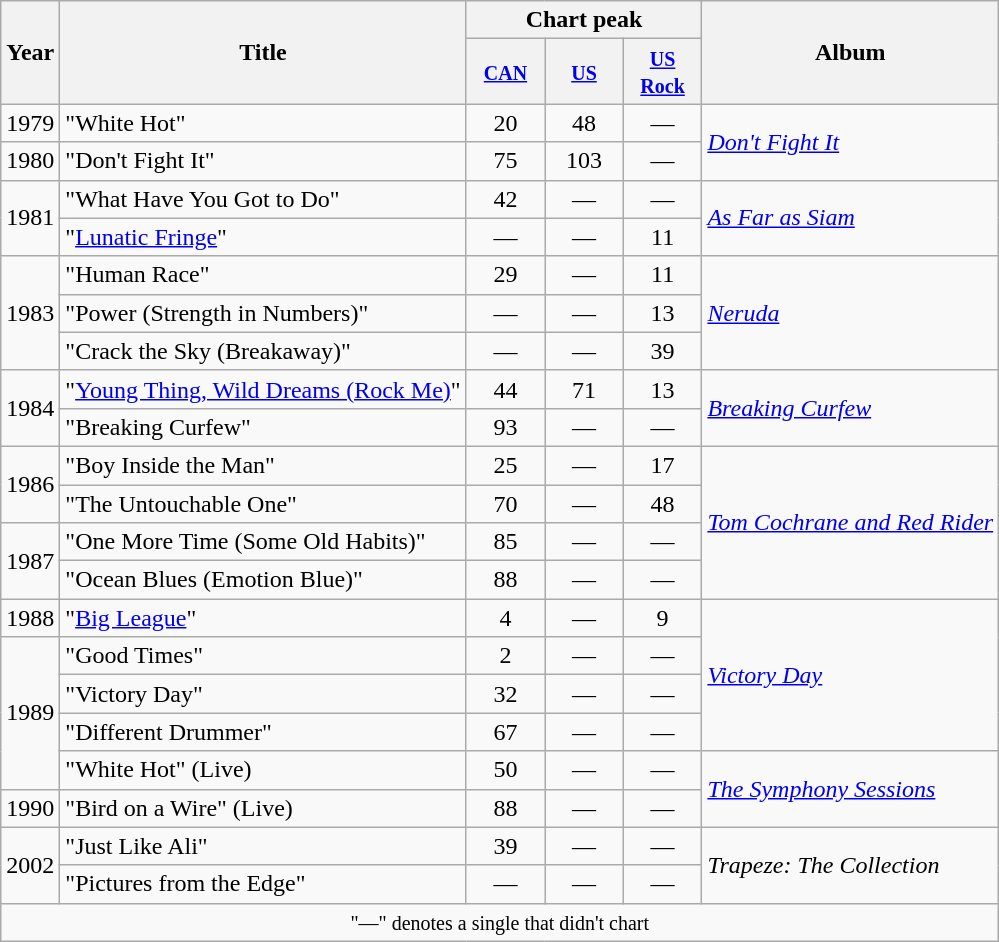<table class="wikitable">
<tr>
<th rowspan="2">Year</th>
<th rowspan="2">Title</th>
<th colspan="3">Chart peak</th>
<th rowspan="2">Album</th>
</tr>
<tr>
<th style="width:45px;"><small><a href='#'>CAN</a></small></th>
<th style="width:45px;"><small><a href='#'>US</a></small></th>
<th style="width:45px;"><small><a href='#'>US<br>Rock</a></small></th>
</tr>
<tr>
<td>1979</td>
<td>"White Hot"</td>
<td style="text-align:center;">20</td>
<td style="text-align:center;">48</td>
<td style="text-align:center;">—</td>
<td rowspan="2"><em><a href='#'>Don't Fight It</a></em></td>
</tr>
<tr>
<td>1980</td>
<td>"Don't Fight It"</td>
<td style="text-align:center;">75</td>
<td style="text-align:center;">103</td>
<td style="text-align:center;">—</td>
</tr>
<tr>
<td rowspan=2>1981</td>
<td>"What Have You Got to Do"</td>
<td style="text-align:center;">42</td>
<td style="text-align:center;">—</td>
<td style="text-align:center;">—</td>
<td rowspan="2"><em><a href='#'>As Far as Siam</a></em></td>
</tr>
<tr>
<td>"<a href='#'>Lunatic Fringe</a>"</td>
<td style="text-align:center;">—</td>
<td style="text-align:center;">—</td>
<td style="text-align:center;">11</td>
</tr>
<tr>
<td rowspan=3>1983</td>
<td>"Human Race"</td>
<td style="text-align:center;">29</td>
<td style="text-align:center;">—</td>
<td style="text-align:center;">11</td>
<td rowspan="3"><em><a href='#'>Neruda</a></em></td>
</tr>
<tr>
<td>"Power (Strength in Numbers)"</td>
<td style="text-align:center;">—</td>
<td style="text-align:center;">—</td>
<td style="text-align:center;">13</td>
</tr>
<tr>
<td>"Crack the Sky (Breakaway)"</td>
<td style="text-align:center;">—</td>
<td style="text-align:center;">—</td>
<td style="text-align:center;">39</td>
</tr>
<tr>
<td rowspan=2>1984</td>
<td>"<a href='#'>Young Thing, Wild Dreams (Rock Me)</a>"</td>
<td style="text-align:center;">44</td>
<td style="text-align:center;">71</td>
<td style="text-align:center;">13</td>
<td rowspan="2"><em><a href='#'>Breaking Curfew</a></em></td>
</tr>
<tr>
<td>"Breaking Curfew"</td>
<td style="text-align:center;">93</td>
<td style="text-align:center;">—</td>
<td style="text-align:center;">—</td>
</tr>
<tr>
<td rowspan=2>1986</td>
<td>"Boy Inside the Man"</td>
<td style="text-align:center;">25</td>
<td style="text-align:center;">—</td>
<td style="text-align:center;">17</td>
<td rowspan="4"><em><a href='#'>Tom Cochrane and Red Rider</a></em></td>
</tr>
<tr>
<td>"The Untouchable One"</td>
<td style="text-align:center;">70</td>
<td style="text-align:center;">—</td>
<td style="text-align:center;">48</td>
</tr>
<tr>
<td rowspan=2>1987</td>
<td>"One More Time (Some Old Habits)"</td>
<td style="text-align:center;">85</td>
<td style="text-align:center;">—</td>
<td style="text-align:center;">—</td>
</tr>
<tr>
<td>"Ocean Blues (Emotion Blue)"</td>
<td style="text-align:center;">88</td>
<td style="text-align:center;">—</td>
<td style="text-align:center;">—</td>
</tr>
<tr>
<td>1988</td>
<td>"<a href='#'>Big League</a>"</td>
<td style="text-align:center;">4</td>
<td style="text-align:center;">—</td>
<td style="text-align:center;">9</td>
<td rowspan="4"><em><a href='#'>Victory Day</a></em></td>
</tr>
<tr>
<td rowspan=4>1989</td>
<td>"Good Times"</td>
<td style="text-align:center;">2</td>
<td style="text-align:center;">—</td>
<td style="text-align:center;">—</td>
</tr>
<tr>
<td>"Victory Day"</td>
<td style="text-align:center;">32</td>
<td style="text-align:center;">—</td>
<td style="text-align:center;">—</td>
</tr>
<tr>
<td>"Different Drummer"</td>
<td style="text-align:center;">67</td>
<td style="text-align:center;">—</td>
<td style="text-align:center;">—</td>
</tr>
<tr>
<td>"White Hot" (Live)</td>
<td style="text-align:center;">50</td>
<td style="text-align:center;">—</td>
<td style="text-align:center;">—</td>
<td rowspan=2><em><a href='#'>The Symphony Sessions</a></em></td>
</tr>
<tr>
<td>1990</td>
<td>"Bird on a Wire" (Live)</td>
<td style="text-align:center;">88</td>
<td style="text-align:center;">—</td>
<td style="text-align:center;">—</td>
</tr>
<tr>
<td rowspan=2>2002</td>
<td>"Just Like Ali"</td>
<td style="text-align:center;">39</td>
<td style="text-align:center;">—</td>
<td style="text-align:center;">—</td>
<td rowspan="2"><em>Trapeze: The Collection</em></td>
</tr>
<tr>
<td>"Pictures from the Edge"</td>
<td style="text-align:center;">—</td>
<td style="text-align:center;">—</td>
<td style="text-align:center;">—</td>
</tr>
<tr>
<td style="text-align:center;" colspan="6"><small>"—" denotes a single that didn't chart</small></td>
</tr>
</table>
